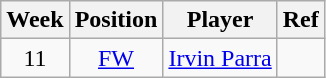<table class=wikitable>
<tr>
<th>Week</th>
<th>Position</th>
<th>Player</th>
<th>Ref</th>
</tr>
<tr>
<td align=center>11</td>
<td align=center><a href='#'>FW</a></td>
<td> <a href='#'>Irvin Parra</a></td>
<td></td>
</tr>
</table>
